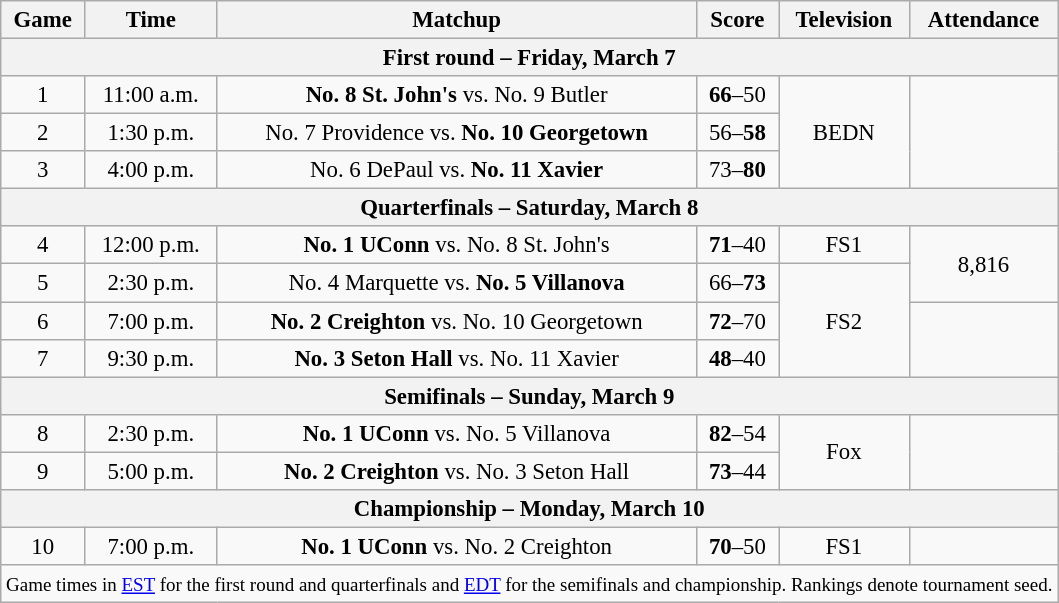<table class="wikitable" style="font-size: 95%;text-align:center">
<tr>
<th>Game</th>
<th>Time</th>
<th>Matchup</th>
<th>Score</th>
<th>Television</th>
<th>Attendance</th>
</tr>
<tr>
<th colspan="6">First round – Friday, March 7</th>
</tr>
<tr>
<td>1</td>
<td>11:00 a.m.</td>
<td><strong>No. 8 St. John's</strong> vs. No. 9 Butler</td>
<td><strong>66</strong>–50</td>
<td rowspan="3">BEDN</td>
<td rowspan="3"></td>
</tr>
<tr>
<td>2</td>
<td>1:30 p.m.</td>
<td>No. 7 Providence vs. <strong>No. 10 Georgetown</strong></td>
<td>56–<strong>58</strong></td>
</tr>
<tr>
<td>3</td>
<td>4:00 p.m.</td>
<td>No. 6 DePaul vs. <strong>No. 11 Xavier</strong></td>
<td>73–<strong>80</strong></td>
</tr>
<tr>
<th colspan="6">Quarterfinals – Saturday, March 8</th>
</tr>
<tr>
<td>4</td>
<td>12:00 p.m.</td>
<td><strong>No. 1 UConn</strong> vs. No. 8 St. John's</td>
<td><strong>71</strong>–40</td>
<td>FS1</td>
<td rowspan="2">8,816</td>
</tr>
<tr>
<td>5</td>
<td>2:30 p.m.</td>
<td>No. 4 Marquette vs. <strong>No. 5 Villanova</strong></td>
<td>66–<strong>73</strong></td>
<td rowspan="3">FS2</td>
</tr>
<tr>
<td>6</td>
<td>7:00 p.m.</td>
<td><strong>No. 2 Creighton</strong> vs. No. 10 Georgetown</td>
<td><strong>72</strong>–70</td>
<td rowspan="2"></td>
</tr>
<tr>
<td>7</td>
<td>9:30 p.m.</td>
<td><strong>No. 3 Seton Hall</strong> vs. No. 11 Xavier</td>
<td><strong>48</strong>–40</td>
</tr>
<tr>
<th colspan="6">Semifinals – Sunday, March 9</th>
</tr>
<tr>
<td>8</td>
<td>2:30 p.m.</td>
<td><strong>No. 1 UConn</strong> vs. No. 5 Villanova</td>
<td><strong>82</strong>–54</td>
<td rowspan="2">Fox</td>
<td rowspan="2"></td>
</tr>
<tr>
<td>9</td>
<td>5:00 p.m.</td>
<td><strong>No. 2 Creighton</strong> vs. No. 3 Seton Hall</td>
<td><strong>73</strong>–44</td>
</tr>
<tr>
<th colspan="6">Championship – Monday, March 10</th>
</tr>
<tr>
<td>10</td>
<td>7:00 p.m.</td>
<td><strong>No. 1 UConn</strong> vs. No. 2 Creighton</td>
<td><strong>70</strong>–50</td>
<td>FS1</td>
<td></td>
</tr>
<tr>
<td colspan="6"><small>Game times in <a href='#'>EST</a> for the first round and quarterfinals and <a href='#'>EDT</a> for the semifinals and championship. Rankings denote tournament seed.</small></td>
</tr>
</table>
